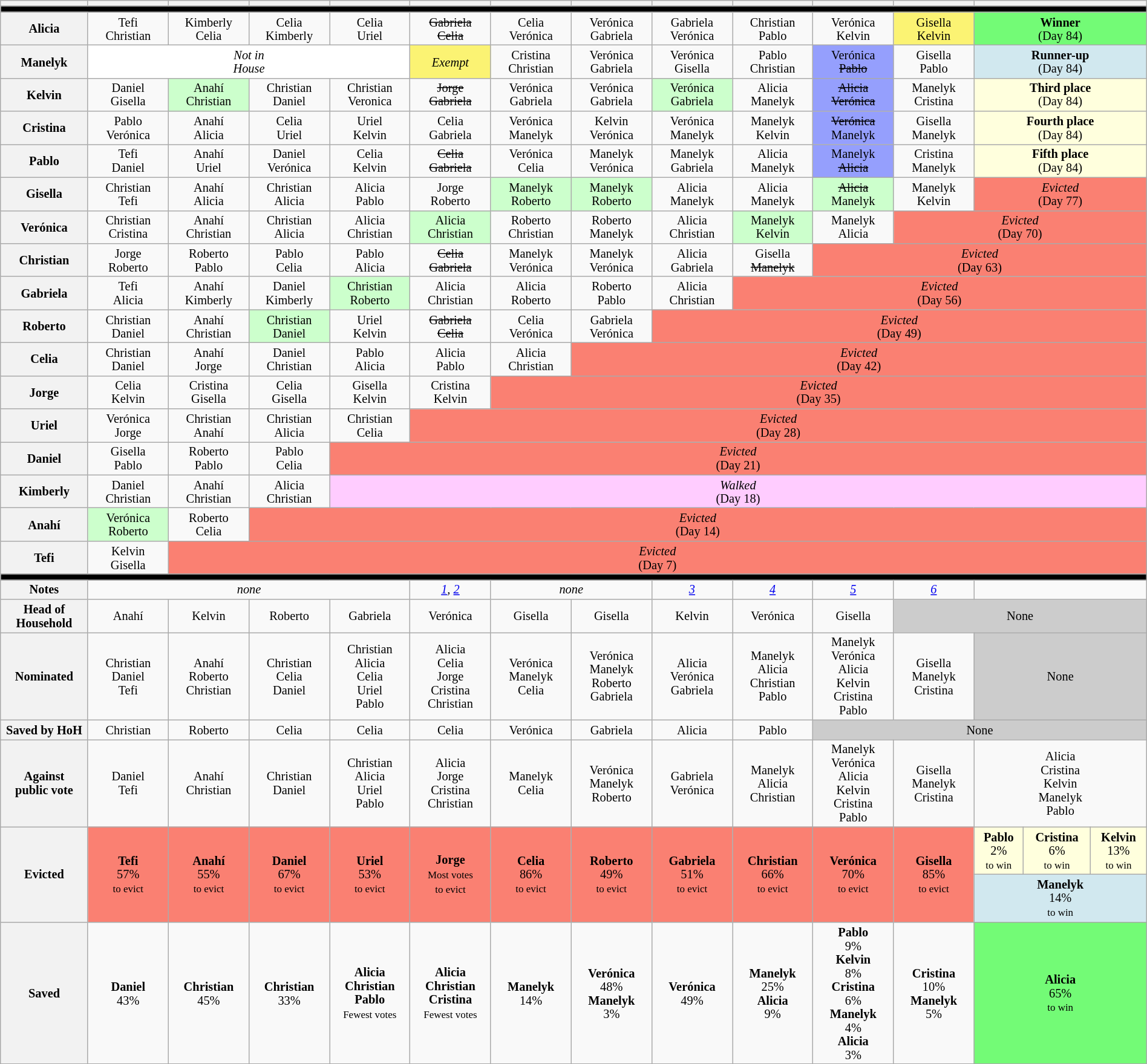<table class="wikitable" style="text-align:center; width:100%; font-size:85%; line-height:15px">
<tr>
<th style="width:5%"></th>
<th style="width:5%"></th>
<th style="width:5%"></th>
<th style="width:5%"></th>
<th style="width:5%"></th>
<th style="width:5%"></th>
<th style="width:5%"></th>
<th style="width:5%"></th>
<th style="width:5%"></th>
<th style="width:5%"></th>
<th style="width:5%"></th>
<th style="width:5%"></th>
<th colspan="3" style="width:10%"></th>
</tr>
<tr>
<th style="background:#000000;" colspan="17"></th>
</tr>
<tr>
<th>Alicia</th>
<td>Tefi<br>Christian</td>
<td>Kimberly<br>Celia</td>
<td>Celia<br>Kimberly</td>
<td>Celia<br>Uriel</td>
<td><s>Gabriela<br>Celia</s></td>
<td>Celia<br>Verónica</td>
<td>Verónica<br>Gabriela</td>
<td>Gabriela<br>Verónica</td>
<td>Christian<br>Pablo</td>
<td>Verónica<br>Kelvin</td>
<td style="background:#FBF373">Gisella<br>Kelvin</td>
<td colspan="3" style="background:#73FB76;"><strong>Winner</strong><br>(Day 84)</td>
</tr>
<tr>
<th>Manelyk</th>
<td style="background:#FFF" colspan="4"><em>Not in<br>House</em></td>
<td style="background:#FBF373"><em>Exempt</em></td>
<td>Cristina<br>Christian</td>
<td>Verónica<br>Gabriela</td>
<td>Verónica<br>Gisella</td>
<td>Pablo<br>Christian</td>
<td style="background:#959ffd">Verónica<br><s>Pablo</s></td>
<td>Gisella<br>Pablo</td>
<td colspan="3" style="background:#D1E8EF;"><strong>Runner-up</strong><br>(Day 84)</td>
</tr>
<tr>
<th>Kelvin</th>
<td>Daniel<br>Gisella</td>
<td style="background:#cfc;">Anahí<br>Christian</td>
<td>Christian<br>Daniel</td>
<td>Christian<br>Veronica</td>
<td><s>Jorge<br>Gabriela</s></td>
<td>Verónica<br>Gabriela</td>
<td>Verónica<br>Gabriela</td>
<td style="background:#cfc;">Verónica<br>Gabriela</td>
<td>Alicia<br>Manelyk</td>
<td style="background:#959ffd"><s>Alicia<br>Verónica</s></td>
<td>Manelyk<br>Cristina</td>
<td colspan="3" style="background:#FFFFDD;"><strong>Third place</strong><br>(Day 84)</td>
</tr>
<tr>
<th>Cristina</th>
<td>Pablo<br>Verónica</td>
<td>Anahí<br>Alicia</td>
<td>Celia<br>Uriel</td>
<td>Uriel<br>Kelvin</td>
<td>Celia<br>Gabriela</td>
<td>Verónica<br>Manelyk</td>
<td>Kelvin<br>Verónica</td>
<td>Verónica<br>Manelyk</td>
<td>Manelyk<br>Kelvin</td>
<td style="background:#959ffd"><s>Verónica</s><br>Manelyk</td>
<td>Gisella<br>Manelyk</td>
<td colspan="3" style="background:#FFFFDD;"><strong>Fourth place</strong><br>(Day 84)</td>
</tr>
<tr>
<th>Pablo</th>
<td>Tefi<br>Daniel</td>
<td>Anahí<br>Uriel</td>
<td>Daniel<br>Verónica</td>
<td>Celia<br>Kelvin</td>
<td><s>Celia<br>Gabriela</s></td>
<td>Verónica<br>Celia</td>
<td>Manelyk<br>Verónica</td>
<td>Manelyk<br>Gabriela</td>
<td>Alicia<br>Manelyk</td>
<td style="background:#959ffd">Manelyk<br><s>Alicia</s></td>
<td>Cristina<br>Manelyk</td>
<td colspan="3" style="background:#FFFFDD;"><strong>Fifth place</strong><br>(Day 84)</td>
</tr>
<tr>
<th>Gisella</th>
<td>Christian<br>Tefi</td>
<td>Anahí<br>Alicia</td>
<td>Christian<br>Alicia</td>
<td>Alicia<br>Pablo</td>
<td>Jorge<br>Roberto</td>
<td style="background:#cfc;">Manelyk<br>Roberto</td>
<td style="background:#cfc;">Manelyk<br>Roberto</td>
<td>Alicia<br>Manelyk</td>
<td>Alicia<br>Manelyk</td>
<td style="background:#cfc;"><s>Alicia</s><br>Manelyk</td>
<td>Manelyk<br>Kelvin</td>
<td colspan="3" style="background:salmon;"><em>Evicted</em><br>(Day 77)</td>
</tr>
<tr>
<th>Verónica</th>
<td>Christian<br>Cristina</td>
<td>Anahí<br>Christian</td>
<td>Christian<br>Alicia</td>
<td>Alicia<br>Christian</td>
<td style="background:#cfc;">Alicia<br>Christian</td>
<td>Roberto<br>Christian</td>
<td>Roberto<br>Manelyk</td>
<td>Alicia<br>Christian</td>
<td style="background:#cfc;">Manelyk<br>Kelvin</td>
<td>Manelyk<br>Alicia</td>
<td colspan="4" style="background:salmon;"><em>Evicted</em><br>(Day 70)</td>
</tr>
<tr>
<th>Christian</th>
<td>Jorge<br>Roberto</td>
<td>Roberto<br>Pablo</td>
<td>Pablo<br>Celia</td>
<td>Pablo<br>Alicia</td>
<td><s>Celia<br>Gabriela</s></td>
<td>Manelyk<br>Verónica</td>
<td>Manelyk<br>Verónica</td>
<td>Alicia<br>Gabriela</td>
<td>Gisella<br><s>Manelyk</s></td>
<td colspan="5" style="background:salmon;"><em>Evicted</em><br>(Day 63)</td>
</tr>
<tr>
<th>Gabriela</th>
<td>Tefi<br>Alicia</td>
<td>Anahí<br>Kimberly</td>
<td>Daniel<br>Kimberly</td>
<td style="background:#cfc;">Christian<br>Roberto</td>
<td>Alicia<br>Christian</td>
<td>Alicia<br>Roberto</td>
<td>Roberto<br>Pablo</td>
<td>Alicia<br>Christian</td>
<td colspan="6" style="background:salmon;"><em>Evicted</em><br>(Day 56)</td>
</tr>
<tr>
<th>Roberto</th>
<td>Christian<br>Daniel</td>
<td>Anahí<br>Christian</td>
<td style="background:#cfc;">Christian<br>Daniel</td>
<td>Uriel<br>Kelvin</td>
<td><s>Gabriela<br>Celia</s></td>
<td>Celia<br>Verónica</td>
<td>Gabriela<br>Verónica</td>
<td colspan="7" style="background:salmon;"><em>Evicted</em><br>(Day 49)</td>
</tr>
<tr>
<th>Celia</th>
<td>Christian<br>Daniel</td>
<td>Anahí<br>Jorge</td>
<td>Daniel<br>Christian</td>
<td>Pablo<br>Alicia</td>
<td>Alicia<br>Pablo</td>
<td>Alicia<br>Christian</td>
<td colspan="8" style="background:salmon;"><em>Evicted</em><br>(Day 42)</td>
</tr>
<tr>
<th>Jorge</th>
<td>Celia<br>Kelvin</td>
<td>Cristina<br>Gisella</td>
<td>Celia<br>Gisella</td>
<td>Gisella<br>Kelvin</td>
<td>Cristina<br>Kelvin</td>
<td colspan="9" style="background:salmon;"><em>Evicted</em><br>(Day 35)</td>
</tr>
<tr>
<th>Uriel</th>
<td>Verónica<br>Jorge</td>
<td>Christian<br>Anahí</td>
<td>Christian<br>Alicia</td>
<td>Christian<br>Celia</td>
<td colspan="10" style="background:salmon;"><em>Evicted</em><br>(Day 28)</td>
</tr>
<tr>
<th>Daniel</th>
<td>Gisella<br>Pablo</td>
<td>Roberto<br>Pablo</td>
<td>Pablo<br>Celia</td>
<td colspan="11" style="background:salmon;"><em>Evicted</em><br>(Day 21)</td>
</tr>
<tr>
<th>Kimberly</th>
<td>Daniel<br>Christian</td>
<td>Anahí<br>Christian</td>
<td>Alicia<br>Christian</td>
<td colspan="11" style="background:#fcf;"><em>Walked</em><br>(Day 18)</td>
</tr>
<tr>
<th>Anahí</th>
<td style="background:#cfc;">Verónica<br>Roberto</td>
<td>Roberto<br>Celia</td>
<td colspan="12" style="background:salmon;"><em>Evicted</em><br>(Day 14)</td>
</tr>
<tr>
<th>Tefi</th>
<td>Kelvin<br>Gisella</td>
<td colspan="13" style="background:salmon;"><em>Evicted</em><br>(Day 7)</td>
</tr>
<tr>
<th style="background:#000000;" colspan="15"></th>
</tr>
<tr>
<th>Notes</th>
<td colspan="4"><em>none</em></td>
<td><em><a href='#'>1</a>, <a href='#'>2</a></em></td>
<td colspan="2"><em>none</em></td>
<td><em><a href='#'>3</a></em></td>
<td><em><a href='#'>4</a></em></td>
<td><em><a href='#'>5</a></em></td>
<td><em><a href='#'>6</a></em></td>
<td colspan="3"></td>
</tr>
<tr>
<th>Head of Household</th>
<td>Anahí</td>
<td>Kelvin</td>
<td>Roberto</td>
<td>Gabriela</td>
<td>Verónica</td>
<td>Gisella</td>
<td>Gisella</td>
<td>Kelvin</td>
<td>Verónica</td>
<td>Gisella</td>
<td colspan="4" style="background:#ccc;">None</td>
</tr>
<tr>
<th>Nominated</th>
<td>Christian<br>Daniel<br>Tefi</td>
<td>Anahí<br>Roberto<br>Christian</td>
<td>Christian<br>Celia<br>Daniel</td>
<td>Christian<br>Alicia<br>Celia<br>Uriel<br>Pablo</td>
<td>Alicia<br>Celia<br>Jorge<br>Cristina<br>Christian</td>
<td>Verónica<br>Manelyk<br>Celia</td>
<td>Verónica<br>Manelyk<br>Roberto<br>Gabriela</td>
<td>Alicia<br>Verónica<br>Gabriela</td>
<td>Manelyk<br>Alicia<br>Christian<br>Pablo</td>
<td>Manelyk<br>Verónica<br>Alicia<br>Kelvin<br>Cristina<br>Pablo</td>
<td>Gisella<br>Manelyk<br>Cristina</td>
<td colspan="4" style="background:#ccc;">None</td>
</tr>
<tr>
<th>Saved by HoH</th>
<td>Christian</td>
<td>Roberto</td>
<td>Celia</td>
<td>Celia</td>
<td>Celia</td>
<td>Verónica</td>
<td>Gabriela</td>
<td>Alicia</td>
<td>Pablo</td>
<td style="background:#ccc;" colspan="5">None</td>
</tr>
<tr>
<th>Against<br>public vote</th>
<td>Daniel<br>Tefi</td>
<td>Anahí<br>Christian</td>
<td>Christian<br>Daniel</td>
<td>Christian<br>Alicia<br>Uriel<br>Pablo</td>
<td>Alicia<br>Jorge<br>Cristina<br>Christian</td>
<td>Manelyk<br>Celia</td>
<td>Verónica<br>Manelyk<br>Roberto</td>
<td>Gabriela<br>Verónica</td>
<td>Manelyk<br>Alicia<br>Christian</td>
<td>Manelyk<br>Verónica<br>Alicia<br>Kelvin<br>Cristina<br>Pablo</td>
<td>Gisella<br>Manelyk<br>Cristina</td>
<td colspan="3">Alicia<br>Cristina<br>Kelvin<br>Manelyk<br>Pablo</td>
</tr>
<tr>
<th rowspan="2">Evicted</th>
<td rowspan="2" style="background:salmon;"><strong>Tefi</strong><br>57%<br><small>to evict</small></td>
<td rowspan="2" style="background:salmon;"><strong>Anahí</strong><br>55%<br><small>to evict</small></td>
<td rowspan="2" style="background:salmon;"><strong>Daniel</strong><br>67%<br><small>to evict</small></td>
<td rowspan="2" style="background:salmon;"><strong>Uriel</strong><br>53%<br><small>to evict</small></td>
<td rowspan="2" style="background:salmon;"><strong>Jorge</strong><small><br>Most votes<br>to evict</small></td>
<td rowspan="2" style="background:salmon;"><strong>Celia</strong><br>86%<br><small>to evict</small></td>
<td rowspan="2" style="background:salmon;"><strong>Roberto</strong><br>49%<br><small>to evict</small></td>
<td rowspan="2" style="background:salmon;"><strong>Gabriela</strong><br>51%<br><small>to evict</small></td>
<td rowspan="2" style="background:salmon;"><strong>Christian</strong><br>66%<br><small>to evict</small></td>
<td rowspan="2" style="background:salmon;"><strong>Verónica</strong><br>70%<br><small>to evict</small></td>
<td rowspan="2" style="background:salmon;"><strong>Gisella</strong><br>85%<br><small>to evict</small></td>
<td style="background:#FFFFDD"><strong>Pablo</strong><br>2%<br><small>to win</small></td>
<td style="background:#FFFFDD"><strong>Cristina</strong><br>6%<br><small>to win</small></td>
<td style="background:#FFFFDD"><strong>Kelvin</strong><br>13%<br><small>to win</small></td>
</tr>
<tr>
<td colspan="3" style="background:#D1E8EF"><strong>Manelyk</strong><br>14%<br><small>to win</small></td>
</tr>
<tr>
<th>Saved</th>
<td><strong>Daniel</strong><br>43%</td>
<td><strong>Christian</strong><br>45%</td>
<td><strong>Christian</strong><br>33%</td>
<td><strong>Alicia</strong><br><strong>Christian</strong><br><strong>Pablo</strong><small><br>Fewest votes</small></td>
<td><strong>Alicia</strong><br><strong>Christian</strong><br><strong>Cristina</strong><small><br>Fewest votes</small></td>
<td><strong>Manelyk</strong><br>14%</td>
<td><strong>Verónica</strong><br>48%<br><strong>Manelyk</strong><br>3%</td>
<td><strong>Verónica</strong><br>49%</td>
<td><strong>Manelyk</strong><br>25%<br><strong>Alicia</strong><br>9%</td>
<td><strong>Pablo</strong><br>9%<br> <strong>Kelvin</strong><br>8%<br><strong>Cristina</strong><br>6%<br><strong>Manelyk</strong><br>4%<br><strong>Alicia</strong><br>3%</td>
<td><strong>Cristina</strong><br>10%<br><strong>Manelyk</strong><br>5%</td>
<td colspan="3" style="background:#73FB76"><strong>Alicia</strong><br>65%<br><small>to win</small></td>
</tr>
<tr>
</tr>
</table>
